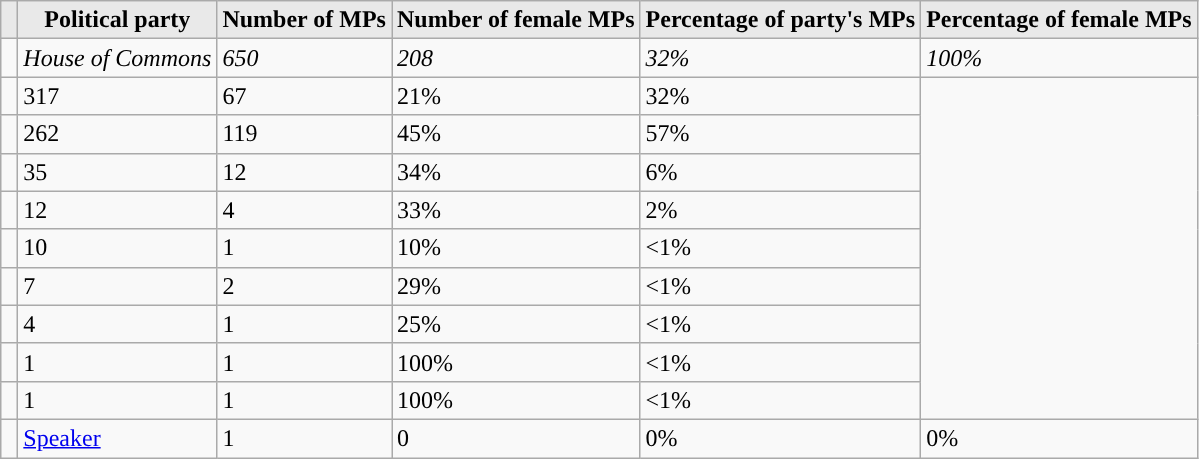<table class="wikitable sortable">
<tr>
<th style="background-color:#E9E9E9" class="unsortable"></th>
<th style="background-color:#E9E9E9" align=center>Political party<br></th>
<th style="background-color:#E9E9E9" align=center>Number of MPs</th>
<th style="background-color:#E9E9E9" align=center>Number of female MPs</th>
<th style="background-color:#E9E9E9" align=center>Percentage of party's MPs</th>
<th style="background-color:#E9E9E9" align=center>Percentage of female MPs</th>
</tr>
<tr>
<td></td>
<td><em>House of Commons</em></td>
<td><em>650</em></td>
<td><em>208</em></td>
<td><em>32%</em></td>
<td><em>100%</em></td>
</tr>
<tr>
<td></td>
<td>317</td>
<td>67</td>
<td>21%</td>
<td>32%</td>
</tr>
<tr>
<td></td>
<td>262</td>
<td>119</td>
<td>45%</td>
<td>57%</td>
</tr>
<tr>
<td></td>
<td>35</td>
<td>12</td>
<td>34%</td>
<td>6%</td>
</tr>
<tr>
<td></td>
<td>12</td>
<td>4</td>
<td>33%</td>
<td>2%</td>
</tr>
<tr>
<td></td>
<td>10</td>
<td>1</td>
<td>10%</td>
<td><1%</td>
</tr>
<tr>
<td></td>
<td>7</td>
<td>2</td>
<td>29%</td>
<td><1%</td>
</tr>
<tr>
<td></td>
<td>4</td>
<td>1</td>
<td>25%</td>
<td><1%</td>
</tr>
<tr>
<td></td>
<td>1</td>
<td>1</td>
<td>100%</td>
<td><1%</td>
</tr>
<tr>
<td></td>
<td>1</td>
<td>1</td>
<td>100%</td>
<td><1%</td>
</tr>
<tr>
<td style="background-color:"> </td>
<td><a href='#'>Speaker</a><br></td>
<td>1</td>
<td>0</td>
<td>0%</td>
<td>0%</td>
</tr>
</table>
